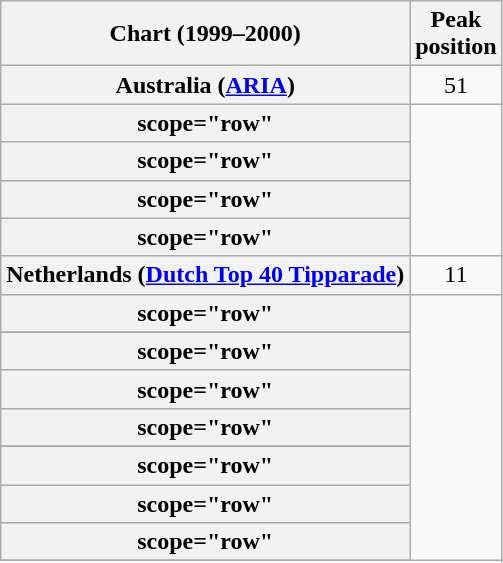<table class="wikitable sortable plainrowheaders" style="text-align:center;">
<tr>
<th scope="col">Chart (1999–2000)</th>
<th scope="col">Peak<br>position</th>
</tr>
<tr>
<th scope="row">Australia (<a href='#'>ARIA</a>)</th>
<td>51</td>
</tr>
<tr>
<th>scope="row"</th>
</tr>
<tr>
<th>scope="row"</th>
</tr>
<tr>
<th>scope="row"</th>
</tr>
<tr>
<th>scope="row"</th>
</tr>
<tr>
<th scope="row">Netherlands (<a href='#'>Dutch Top 40 Tipparade</a>)</th>
<td>11</td>
</tr>
<tr>
<th>scope="row"</th>
</tr>
<tr>
</tr>
<tr>
<th>scope="row"</th>
</tr>
<tr>
<th>scope="row"</th>
</tr>
<tr>
<th>scope="row"</th>
</tr>
<tr>
</tr>
<tr>
<th>scope="row"</th>
</tr>
<tr>
<th>scope="row"</th>
</tr>
<tr>
<th>scope="row"</th>
</tr>
<tr>
</tr>
</table>
